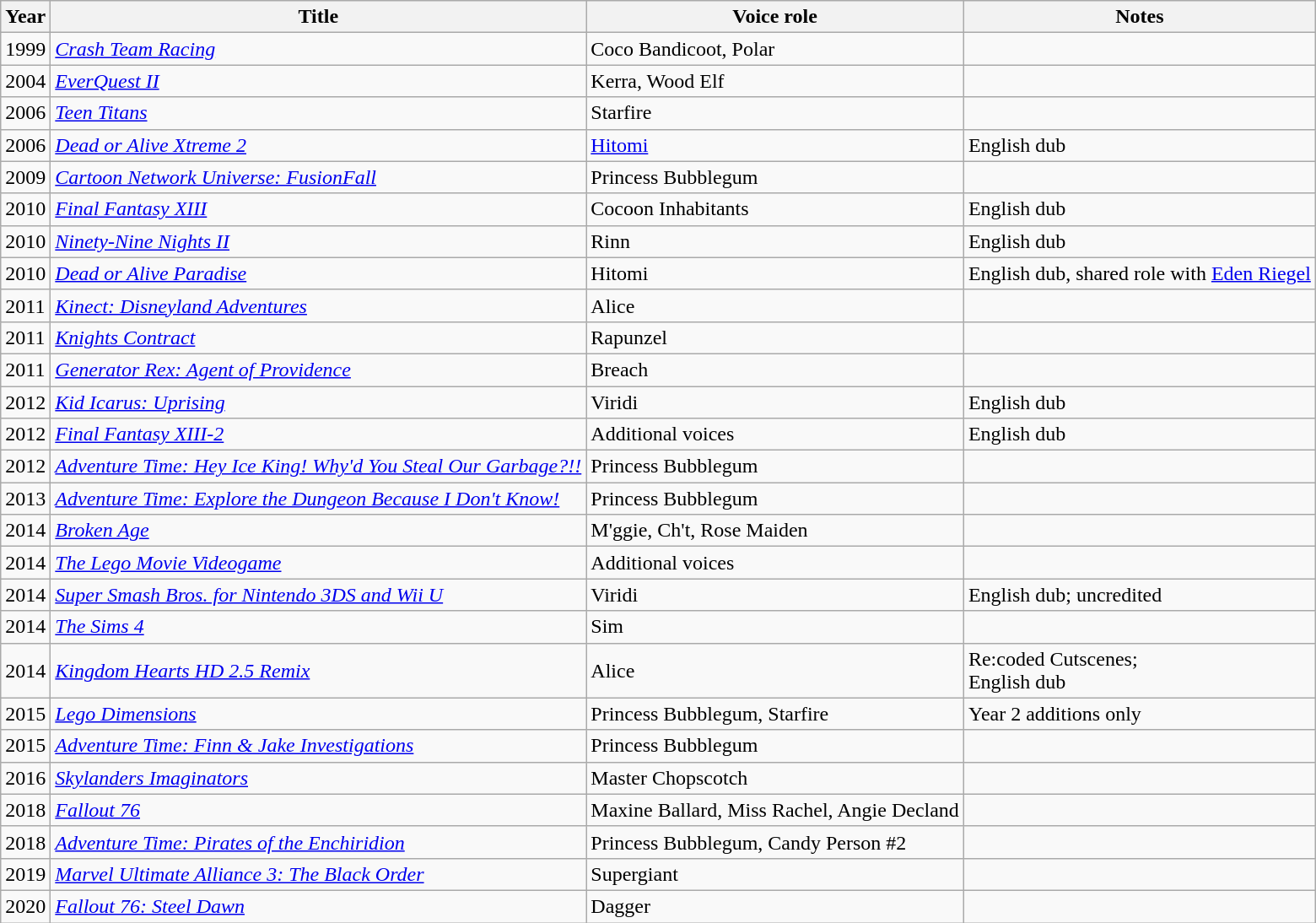<table class="wikitable sortable" style="front-size:100%">
<tr>
<th>Year</th>
<th>Title</th>
<th>Voice role</th>
<th>Notes</th>
</tr>
<tr>
<td>1999</td>
<td><em><a href='#'>Crash Team Racing</a></em></td>
<td>Coco Bandicoot, Polar</td>
<td></td>
</tr>
<tr>
<td>2004</td>
<td><em><a href='#'>EverQuest II</a></em></td>
<td>Kerra, Wood Elf</td>
<td></td>
</tr>
<tr>
<td>2006</td>
<td><em><a href='#'>Teen Titans</a></em></td>
<td>Starfire</td>
<td></td>
</tr>
<tr>
<td>2006</td>
<td><em><a href='#'>Dead or Alive Xtreme 2</a></em></td>
<td><a href='#'>Hitomi</a></td>
<td>English dub</td>
</tr>
<tr>
<td>2009</td>
<td><em><a href='#'>Cartoon Network Universe: FusionFall</a></em></td>
<td>Princess Bubblegum</td>
<td></td>
</tr>
<tr>
<td>2010</td>
<td><em><a href='#'>Final Fantasy XIII</a></em></td>
<td>Cocoon Inhabitants</td>
<td>English dub</td>
</tr>
<tr>
<td>2010</td>
<td><em><a href='#'>Ninety-Nine Nights II</a></em></td>
<td>Rinn</td>
<td>English dub</td>
</tr>
<tr>
<td>2010</td>
<td><em><a href='#'>Dead or Alive Paradise</a></em></td>
<td>Hitomi</td>
<td>English dub, shared role with <a href='#'>Eden Riegel</a></td>
</tr>
<tr>
<td>2011</td>
<td><em><a href='#'>Kinect: Disneyland Adventures</a></em></td>
<td>Alice</td>
<td></td>
</tr>
<tr>
<td>2011</td>
<td><em><a href='#'>Knights Contract</a></em></td>
<td>Rapunzel</td>
<td></td>
</tr>
<tr>
<td>2011</td>
<td><em><a href='#'>Generator Rex: Agent of Providence</a></em></td>
<td>Breach</td>
<td></td>
</tr>
<tr>
<td>2012</td>
<td><em><a href='#'>Kid Icarus: Uprising</a></em></td>
<td>Viridi</td>
<td>English dub</td>
</tr>
<tr>
<td>2012</td>
<td><em><a href='#'>Final Fantasy XIII-2</a></em></td>
<td>Additional voices</td>
<td>English dub</td>
</tr>
<tr>
<td>2012</td>
<td><em><a href='#'>Adventure Time: Hey Ice King! Why'd You Steal Our Garbage?!!</a></em></td>
<td>Princess Bubblegum</td>
<td></td>
</tr>
<tr>
<td>2013</td>
<td><em><a href='#'>Adventure Time: Explore the Dungeon Because I Don't Know!</a></em></td>
<td>Princess Bubblegum</td>
<td></td>
</tr>
<tr>
<td>2014</td>
<td><em><a href='#'>Broken Age</a></em></td>
<td>M'ggie, Ch't, Rose Maiden</td>
<td></td>
</tr>
<tr>
<td>2014</td>
<td><em><a href='#'>The Lego Movie Videogame</a></em></td>
<td>Additional voices</td>
<td></td>
</tr>
<tr>
<td>2014</td>
<td><em><a href='#'>Super Smash Bros. for Nintendo 3DS and Wii U</a></em></td>
<td>Viridi</td>
<td>English dub; uncredited</td>
</tr>
<tr>
<td>2014</td>
<td><em><a href='#'>The Sims 4</a></em></td>
<td>Sim</td>
<td></td>
</tr>
<tr>
<td>2014</td>
<td><em><a href='#'>Kingdom Hearts HD 2.5 Remix</a></em></td>
<td>Alice</td>
<td>Re:coded Cutscenes; <br>English dub</td>
</tr>
<tr>
<td>2015</td>
<td><em><a href='#'>Lego Dimensions</a></em></td>
<td>Princess Bubblegum, Starfire</td>
<td>Year 2 additions only</td>
</tr>
<tr>
<td>2015</td>
<td><em><a href='#'>Adventure Time: Finn & Jake Investigations</a></em></td>
<td>Princess Bubblegum</td>
<td></td>
</tr>
<tr>
<td>2016</td>
<td><em><a href='#'>Skylanders Imaginators</a></em></td>
<td>Master Chopscotch</td>
<td></td>
</tr>
<tr>
<td>2018</td>
<td><em><a href='#'>Fallout 76</a></em></td>
<td>Maxine Ballard, Miss Rachel, Angie Decland</td>
<td></td>
</tr>
<tr>
<td>2018</td>
<td><em><a href='#'>Adventure Time: Pirates of the Enchiridion</a></em></td>
<td>Princess Bubblegum, Candy Person #2</td>
<td></td>
</tr>
<tr>
<td>2019</td>
<td><em><a href='#'>Marvel Ultimate Alliance 3: The Black Order</a></em></td>
<td>Supergiant</td>
<td></td>
</tr>
<tr>
<td>2020</td>
<td><em><a href='#'>Fallout 76: Steel Dawn</a></em></td>
<td>Dagger</td>
<td></td>
</tr>
</table>
